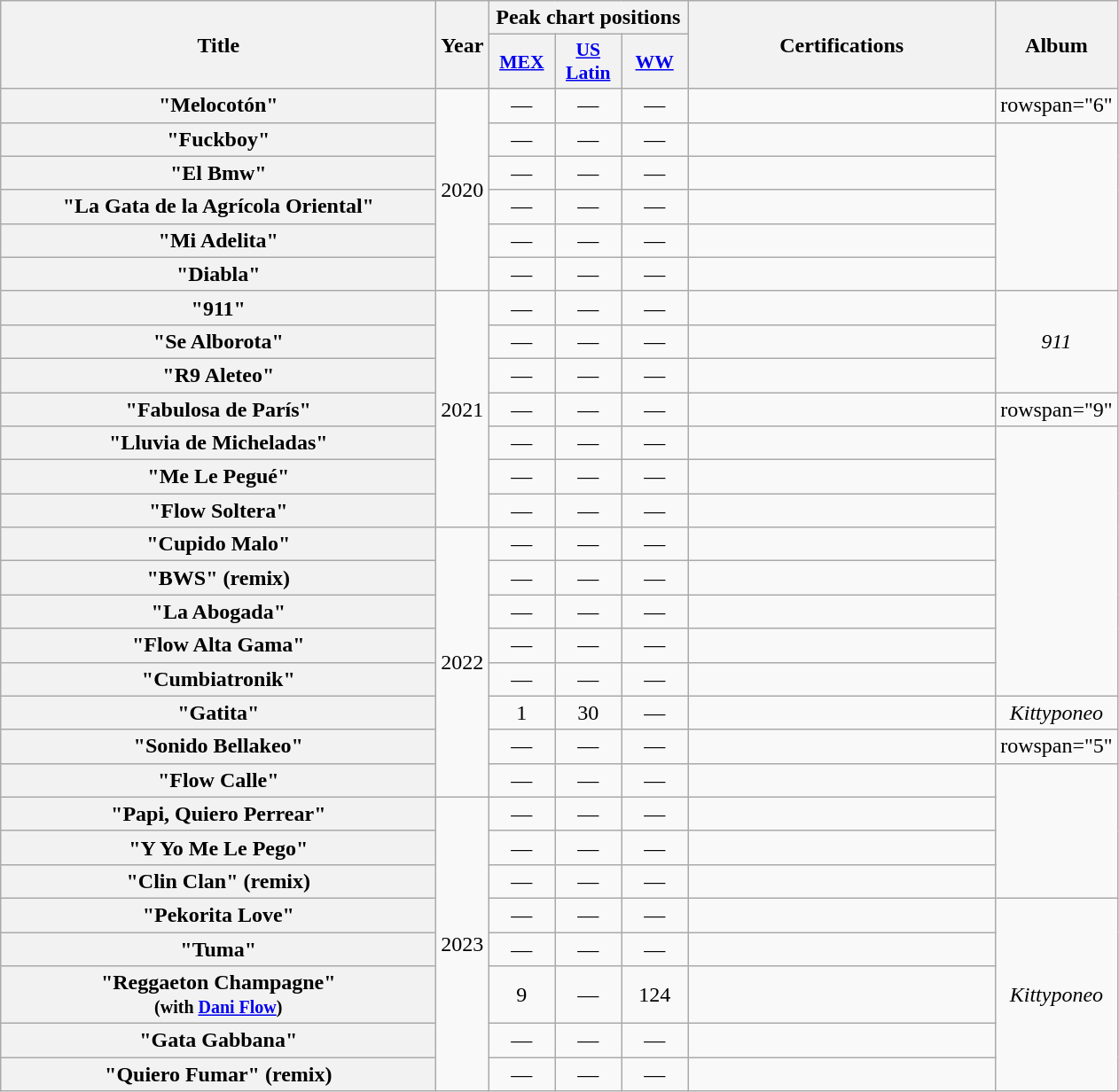<table class="wikitable plainrowheaders" style="text-align:center;">
<tr>
<th scope="col" rowspan="2" style="width:20em;">Title</th>
<th scope="col" rowspan="2">Year</th>
<th scope="col" colspan="3">Peak chart positions</th>
<th scope="col" rowspan="2" style="width:14em;">Certifications</th>
<th scope="col" rowspan="2">Album</th>
</tr>
<tr>
<th scope="col" style="width:3em;font-size:90%;"><a href='#'>MEX</a><br></th>
<th scope="col" style="width:3em;font-size:90%;"><a href='#'>US<br>Latin</a><br></th>
<th scope="col" style="width:3em;font-size:90%;"><a href='#'>WW</a><br></th>
</tr>
<tr>
<th scope="row">"Melocotón"<br></th>
<td rowspan="6">2020</td>
<td>—</td>
<td>—</td>
<td>—</td>
<td></td>
<td>rowspan="6" </td>
</tr>
<tr>
<th scope="row">"Fuckboy"<br></th>
<td>—</td>
<td>—</td>
<td>—</td>
<td></td>
</tr>
<tr>
<th scope="row">"El Bmw"</th>
<td>—</td>
<td>—</td>
<td>—</td>
<td></td>
</tr>
<tr>
<th scope="row">"La Gata de la Agrícola Oriental"<br></th>
<td>—</td>
<td>—</td>
<td>—</td>
<td></td>
</tr>
<tr>
<th scope="row">"Mi Adelita"<br></th>
<td>—</td>
<td>—</td>
<td>—</td>
<td></td>
</tr>
<tr>
<th scope="row">"Diabla"<br></th>
<td>—</td>
<td>—</td>
<td>—</td>
<td></td>
</tr>
<tr>
<th scope="row">"911"<br></th>
<td rowspan="7">2021</td>
<td>—</td>
<td>—</td>
<td>—</td>
<td></td>
<td rowspan="3"><em>911</em></td>
</tr>
<tr>
<th scope="row">"Se Alborota"<br></th>
<td>—</td>
<td>—</td>
<td>—</td>
<td></td>
</tr>
<tr>
<th scope="row">"R9 Aleteo"<br></th>
<td>—</td>
<td>—</td>
<td>—</td>
<td></td>
</tr>
<tr>
<th scope="row">"Fabulosa de París"</th>
<td>—</td>
<td>—</td>
<td>—</td>
<td></td>
<td>rowspan="9" </td>
</tr>
<tr>
<th scope="row">"Lluvia de Micheladas"<br></th>
<td>—</td>
<td>—</td>
<td>—</td>
<td></td>
</tr>
<tr>
<th scope="row">"Me Le Pegué"<br></th>
<td>—</td>
<td>—</td>
<td>—</td>
<td></td>
</tr>
<tr>
<th scope="row">"Flow Soltera"<br></th>
<td>—</td>
<td>—</td>
<td>—</td>
<td></td>
</tr>
<tr>
<th scope="row">"Cupido Malo"</th>
<td rowspan="8">2022</td>
<td>—</td>
<td>—</td>
<td>—</td>
<td></td>
</tr>
<tr>
<th scope="row">"BWS" (remix)<br></th>
<td>—</td>
<td>—</td>
<td>—</td>
<td></td>
</tr>
<tr>
<th scope="row">"La Abogada"</th>
<td>—</td>
<td>—</td>
<td>—</td>
<td></td>
</tr>
<tr>
<th scope="row">"Flow Alta Gama"</th>
<td>—</td>
<td>—</td>
<td>—</td>
<td></td>
</tr>
<tr>
<th scope="row">"Cumbiatronik"</th>
<td>—</td>
<td>—</td>
<td>—</td>
<td></td>
</tr>
<tr>
<th scope="row">"Gatita"</th>
<td>1</td>
<td>30</td>
<td>—</td>
<td></td>
<td rowspan="1"><em>Kittyponeo</em></td>
</tr>
<tr>
<th scope="row">"Sonido Bellakeo"</th>
<td>—</td>
<td>—</td>
<td>—</td>
<td></td>
<td>rowspan="5" </td>
</tr>
<tr>
<th scope="row">"Flow Calle"<br></th>
<td>—</td>
<td>—</td>
<td>—</td>
<td></td>
</tr>
<tr>
<th scope="row">"Papi, Quiero Perrear"</th>
<td rowspan="8">2023</td>
<td>—</td>
<td>—</td>
<td>—</td>
<td></td>
</tr>
<tr>
<th scope="row">"Y Yo Me Le Pego"<br></th>
<td>—</td>
<td>—</td>
<td>—</td>
<td></td>
</tr>
<tr>
<th scope="row">"Clin Clan" (remix)<br></th>
<td>—</td>
<td>—</td>
<td>—</td>
<td></td>
</tr>
<tr>
<th scope="row">"Pekorita Love"<br></th>
<td>—</td>
<td>—</td>
<td>—</td>
<td></td>
<td rowspan="5"><em>Kittyponeo</em></td>
</tr>
<tr>
<th scope="row">"Tuma"</th>
<td>—</td>
<td>—</td>
<td>—</td>
<td></td>
</tr>
<tr>
<th scope="row">"Reggaeton Champagne"<br><small>(with <a href='#'>Dani Flow</a>)</small></th>
<td>9</td>
<td>—</td>
<td>124</td>
<td></td>
</tr>
<tr>
<th scope="row">"Gata Gabbana"<br></th>
<td>—</td>
<td>—</td>
<td>—</td>
<td></td>
</tr>
<tr>
<th scope="row">"Quiero Fumar" (remix)<br></th>
<td>—</td>
<td>—</td>
<td>—</td>
<td></td>
</tr>
</table>
